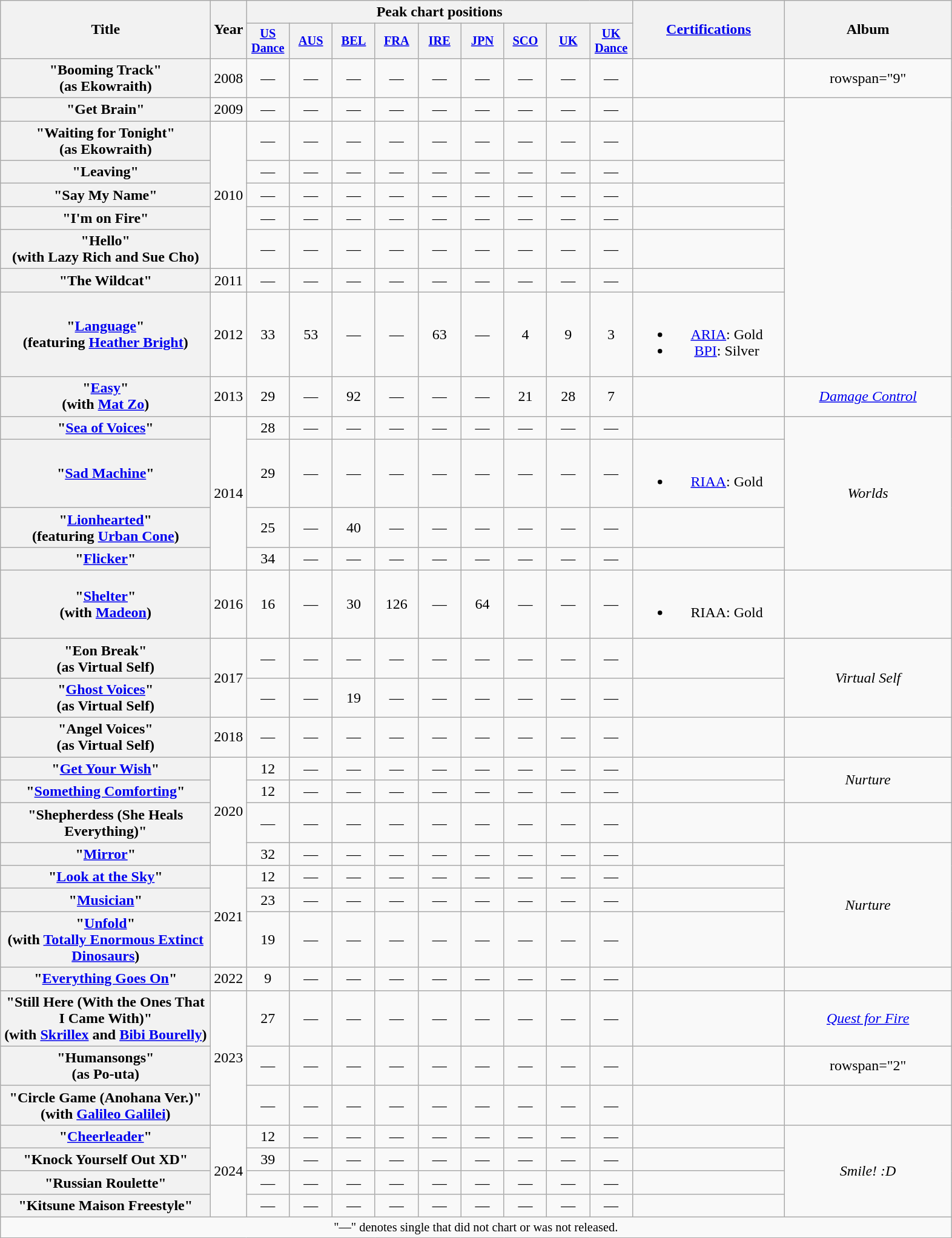<table class="wikitable plainrowheaders" style="text-align:center;">
<tr>
<th scope="col" rowspan="2" style="width:14em">Title</th>
<th scope="col" rowspan="2">Year</th>
<th scope="col" colspan="9">Peak chart positions</th>
<th scope="col" rowspan="2" style="width:10em;"><a href='#'>Certifications</a></th>
<th scope="col" rowspan="2" style="width:11em">Album</th>
</tr>
<tr>
<th scope="col" style="width:3em;font-size:85%;"><a href='#'>US<br>Dance</a><br></th>
<th scope="col" style="width:3em;font-size:85%;"><a href='#'>AUS</a><br></th>
<th scope="col" style="width:3em;font-size:85%;"><a href='#'>BEL</a><br></th>
<th scope="col" style="width:3em;font-size:85%;"><a href='#'>FRA</a><br></th>
<th scope="col" style="width:3em;font-size:85%;"><a href='#'>IRE</a><br></th>
<th scope="col" style="width:3em;font-size:85%;"><a href='#'>JPN</a><br></th>
<th scope="col" style="width:3em;font-size:85%;"><a href='#'>SCO</a><br></th>
<th scope="col" style="width:3em;font-size:85%;"><a href='#'>UK</a><br></th>
<th scope="col" style="width:3em;font-size:85%;"><a href='#'>UK<br>Dance</a><br></th>
</tr>
<tr>
<th scope="row">"Booming Track"<br><span>(as Ekowraith)</span></th>
<td>2008</td>
<td>—</td>
<td>—</td>
<td>—</td>
<td>—</td>
<td>—</td>
<td>—</td>
<td>—</td>
<td>—</td>
<td>—</td>
<td></td>
<td>rowspan="9" </td>
</tr>
<tr>
<th scope="row">"Get Brain"</th>
<td>2009</td>
<td>—</td>
<td>—</td>
<td>—</td>
<td>—</td>
<td>—</td>
<td>—</td>
<td>—</td>
<td>—</td>
<td>—</td>
<td></td>
</tr>
<tr>
<th scope="row">"Waiting for Tonight"<br><span>(as Ekowraith)</span></th>
<td rowspan="5">2010</td>
<td>—</td>
<td>—</td>
<td>—</td>
<td>—</td>
<td>—</td>
<td>—</td>
<td>—</td>
<td>—</td>
<td>—</td>
<td></td>
</tr>
<tr>
<th scope="row">"Leaving"</th>
<td>—</td>
<td>—</td>
<td>—</td>
<td>—</td>
<td>—</td>
<td>—</td>
<td>—</td>
<td>—</td>
<td>—</td>
<td></td>
</tr>
<tr>
<th scope="row">"Say My Name"</th>
<td>—</td>
<td>—</td>
<td>—</td>
<td>—</td>
<td>—</td>
<td>—</td>
<td>—</td>
<td>—</td>
<td>—</td>
<td></td>
</tr>
<tr>
<th scope="row">"I'm on Fire"</th>
<td>—</td>
<td>—</td>
<td>—</td>
<td>—</td>
<td>—</td>
<td>—</td>
<td>—</td>
<td>—</td>
<td>—</td>
<td></td>
</tr>
<tr>
<th scope="row">"Hello"<br><span>(with Lazy Rich and Sue Cho)</span></th>
<td>—</td>
<td>—</td>
<td>—</td>
<td>—</td>
<td>—</td>
<td>—</td>
<td>—</td>
<td>—</td>
<td>—</td>
<td></td>
</tr>
<tr>
<th scope="row">"The Wildcat"</th>
<td>2011</td>
<td>—</td>
<td>—</td>
<td>—</td>
<td>—</td>
<td>—</td>
<td>—</td>
<td>—</td>
<td>—</td>
<td>—</td>
<td></td>
</tr>
<tr>
<th scope="row">"<a href='#'>Language</a>"<br><span>(featuring <a href='#'>Heather Bright</a>)</span></th>
<td>2012</td>
<td>33</td>
<td>53</td>
<td>—</td>
<td>—</td>
<td>63</td>
<td>—</td>
<td>4</td>
<td>9</td>
<td>3</td>
<td><br><ul><li><a href='#'>ARIA</a>: Gold</li><li><a href='#'>BPI</a>: Silver</li></ul></td>
</tr>
<tr>
<th scope="row">"<a href='#'>Easy</a>"<br><span>(with <a href='#'>Mat Zo</a>)</span></th>
<td>2013</td>
<td>29</td>
<td>—</td>
<td>92</td>
<td>—</td>
<td>—</td>
<td>—</td>
<td>21</td>
<td>28</td>
<td>7</td>
<td></td>
<td><em><a href='#'>Damage Control</a></em></td>
</tr>
<tr>
<th scope="row">"<a href='#'>Sea of Voices</a>"</th>
<td rowspan="4">2014</td>
<td>28</td>
<td>—</td>
<td>—</td>
<td>—</td>
<td>—</td>
<td>—</td>
<td>—</td>
<td>—</td>
<td>—</td>
<td></td>
<td rowspan="4"><em>Worlds</em></td>
</tr>
<tr>
<th scope="row">"<a href='#'>Sad Machine</a>"</th>
<td>29</td>
<td>—</td>
<td>—</td>
<td>—</td>
<td>—</td>
<td>—</td>
<td>—</td>
<td>—</td>
<td>—</td>
<td><br><ul><li><a href='#'>RIAA</a>: Gold</li></ul></td>
</tr>
<tr>
<th scope="row">"<a href='#'>Lionhearted</a>"<br><span>(featuring <a href='#'>Urban Cone</a>)</span></th>
<td>25</td>
<td>—</td>
<td>40</td>
<td>—</td>
<td>—</td>
<td>—</td>
<td>—</td>
<td>—</td>
<td>—</td>
<td></td>
</tr>
<tr>
<th scope="row">"<a href='#'>Flicker</a>"</th>
<td>34</td>
<td>—</td>
<td>—</td>
<td>—</td>
<td>—</td>
<td>—</td>
<td>—</td>
<td>—</td>
<td>—</td>
<td></td>
</tr>
<tr>
<th scope="row">"<a href='#'>Shelter</a>"<br><span>(with <a href='#'>Madeon</a>)</span></th>
<td>2016</td>
<td>16</td>
<td>—</td>
<td>30</td>
<td>126</td>
<td>—</td>
<td>64</td>
<td>—</td>
<td>—</td>
<td>—</td>
<td><br><ul><li>RIAA: Gold</li></ul></td>
<td></td>
</tr>
<tr>
<th scope="row">"Eon Break"<br><span>(as Virtual Self)</span></th>
<td rowspan="2">2017</td>
<td>—</td>
<td>—</td>
<td>—</td>
<td>—</td>
<td>—</td>
<td>—</td>
<td>—</td>
<td>—</td>
<td>—</td>
<td></td>
<td rowspan="2"><em>Virtual Self</em></td>
</tr>
<tr>
<th scope="row">"<a href='#'>Ghost Voices</a>"<br><span>(as Virtual Self)</span></th>
<td>—</td>
<td>—</td>
<td>19</td>
<td>—</td>
<td>—</td>
<td>—</td>
<td>—</td>
<td>—</td>
<td>—</td>
<td></td>
</tr>
<tr>
<th scope="row">"Angel Voices"<br><span>(as Virtual Self)</span></th>
<td>2018</td>
<td>—</td>
<td>—</td>
<td>—</td>
<td>—</td>
<td>—</td>
<td>—</td>
<td>—</td>
<td>—</td>
<td>—</td>
<td></td>
<td></td>
</tr>
<tr>
<th scope="row">"<a href='#'>Get Your Wish</a>"</th>
<td rowspan="4">2020</td>
<td>12</td>
<td>—</td>
<td>—</td>
<td>—</td>
<td>—</td>
<td>—</td>
<td>—</td>
<td>—</td>
<td>—</td>
<td></td>
<td rowspan="2"><em>Nurture</em></td>
</tr>
<tr>
<th scope="row">"<a href='#'>Something Comforting</a>"</th>
<td>12</td>
<td>—</td>
<td>—</td>
<td>—</td>
<td>—</td>
<td>—</td>
<td>—</td>
<td>—</td>
<td>—</td>
<td></td>
</tr>
<tr>
<th scope="row">"Shepherdess (She Heals Everything)"</th>
<td>—</td>
<td>—</td>
<td>—</td>
<td>—</td>
<td>—</td>
<td>—</td>
<td>—</td>
<td>—</td>
<td>—</td>
<td></td>
<td></td>
</tr>
<tr>
<th scope="row">"<a href='#'>Mirror</a>"</th>
<td>32</td>
<td>—</td>
<td>—</td>
<td>—</td>
<td>—</td>
<td>—</td>
<td>—</td>
<td>—</td>
<td>—</td>
<td></td>
<td rowspan="4"><em>Nurture</em></td>
</tr>
<tr>
<th scope="row">"<a href='#'>Look at the Sky</a>"</th>
<td rowspan="3">2021</td>
<td>12</td>
<td>—</td>
<td>—</td>
<td>—</td>
<td>—</td>
<td>—</td>
<td>—</td>
<td>—</td>
<td>—</td>
<td></td>
</tr>
<tr>
<th scope="row">"<a href='#'>Musician</a>"</th>
<td>23</td>
<td>—</td>
<td>—</td>
<td>—</td>
<td>—</td>
<td>—</td>
<td>—</td>
<td>—</td>
<td>—</td>
<td></td>
</tr>
<tr>
<th scope="row">"<a href='#'>Unfold</a>"<br><span>(with <a href='#'>Totally Enormous Extinct Dinosaurs</a>)</span></th>
<td>19</td>
<td>—</td>
<td>—</td>
<td>—</td>
<td>—</td>
<td>—</td>
<td>—</td>
<td>—</td>
<td>—</td>
<td></td>
</tr>
<tr>
<th scope="row">"<a href='#'>Everything Goes On</a>"</th>
<td>2022</td>
<td>9</td>
<td>—</td>
<td>—</td>
<td>—</td>
<td>—</td>
<td>—</td>
<td>—</td>
<td>—</td>
<td>—</td>
<td></td>
<td></td>
</tr>
<tr>
<th scope="row">"Still Here (With the Ones That I Came With)"<br><span>(with <a href='#'>Skrillex</a> and <a href='#'>Bibi Bourelly</a>)</span></th>
<td rowspan="3">2023</td>
<td>27</td>
<td>—</td>
<td>—</td>
<td>—</td>
<td>—</td>
<td>—</td>
<td>—</td>
<td>—</td>
<td>—</td>
<td></td>
<td><em><a href='#'>Quest for Fire</a></em></td>
</tr>
<tr>
<th scope="row">"Humansongs"<br><span>(as Po-uta)</span></th>
<td>—</td>
<td>—</td>
<td>—</td>
<td>—</td>
<td>—</td>
<td>—</td>
<td>—</td>
<td>—</td>
<td>—</td>
<td></td>
<td>rowspan="2" </td>
</tr>
<tr>
<th scope="row">"Circle Game (Anohana Ver.)"<br><span>(with <a href='#'>Galileo Galilei</a>)</span></th>
<td>—</td>
<td>—</td>
<td>—</td>
<td>—</td>
<td>—</td>
<td>—</td>
<td>—</td>
<td>—</td>
<td>—</td>
<td></td>
</tr>
<tr>
<th scope="row">"<a href='#'>Cheerleader</a>"</th>
<td rowspan="4">2024</td>
<td>12</td>
<td>—</td>
<td>—</td>
<td>—</td>
<td>—</td>
<td>—</td>
<td>—</td>
<td>—</td>
<td>—</td>
<td></td>
<td rowspan="4"><em>Smile! :D</em></td>
</tr>
<tr>
<th scope="row">"Knock Yourself Out XD"</th>
<td>39</td>
<td>—</td>
<td>—</td>
<td>—</td>
<td>—</td>
<td>—</td>
<td>—</td>
<td>—</td>
<td>—</td>
<td></td>
</tr>
<tr>
<th scope="row">"Russian Roulette"</th>
<td>—</td>
<td>—</td>
<td>—</td>
<td>—</td>
<td>—</td>
<td>—</td>
<td>—</td>
<td>—</td>
<td>—</td>
<td></td>
</tr>
<tr>
<th scope="row">"Kitsune Maison Freestyle"</th>
<td>—</td>
<td>—</td>
<td>—</td>
<td>—</td>
<td>—</td>
<td>—</td>
<td>—</td>
<td>—</td>
<td>—</td>
<td></td>
</tr>
<tr>
<td colspan="13" style="font-size:85%">"—" denotes single that did not chart or was not released.</td>
</tr>
</table>
